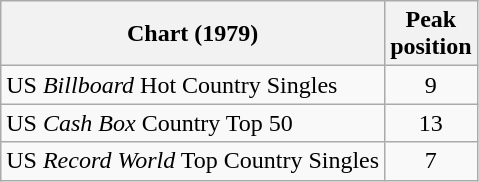<table class="wikitable sortable">
<tr>
<th align="left">Chart (1979)</th>
<th style="text-align:center;">Peak<br>position</th>
</tr>
<tr>
<td align="left">US <em>Billboard</em> Hot Country Singles</td>
<td style="text-align:center;">9</td>
</tr>
<tr>
<td align="left">US <em>Cash Box</em> Country Top 50</td>
<td style="text-align:center;">13</td>
</tr>
<tr>
<td align="left">US <em>Record World</em> Top Country Singles</td>
<td style="text-align:center;">7</td>
</tr>
</table>
